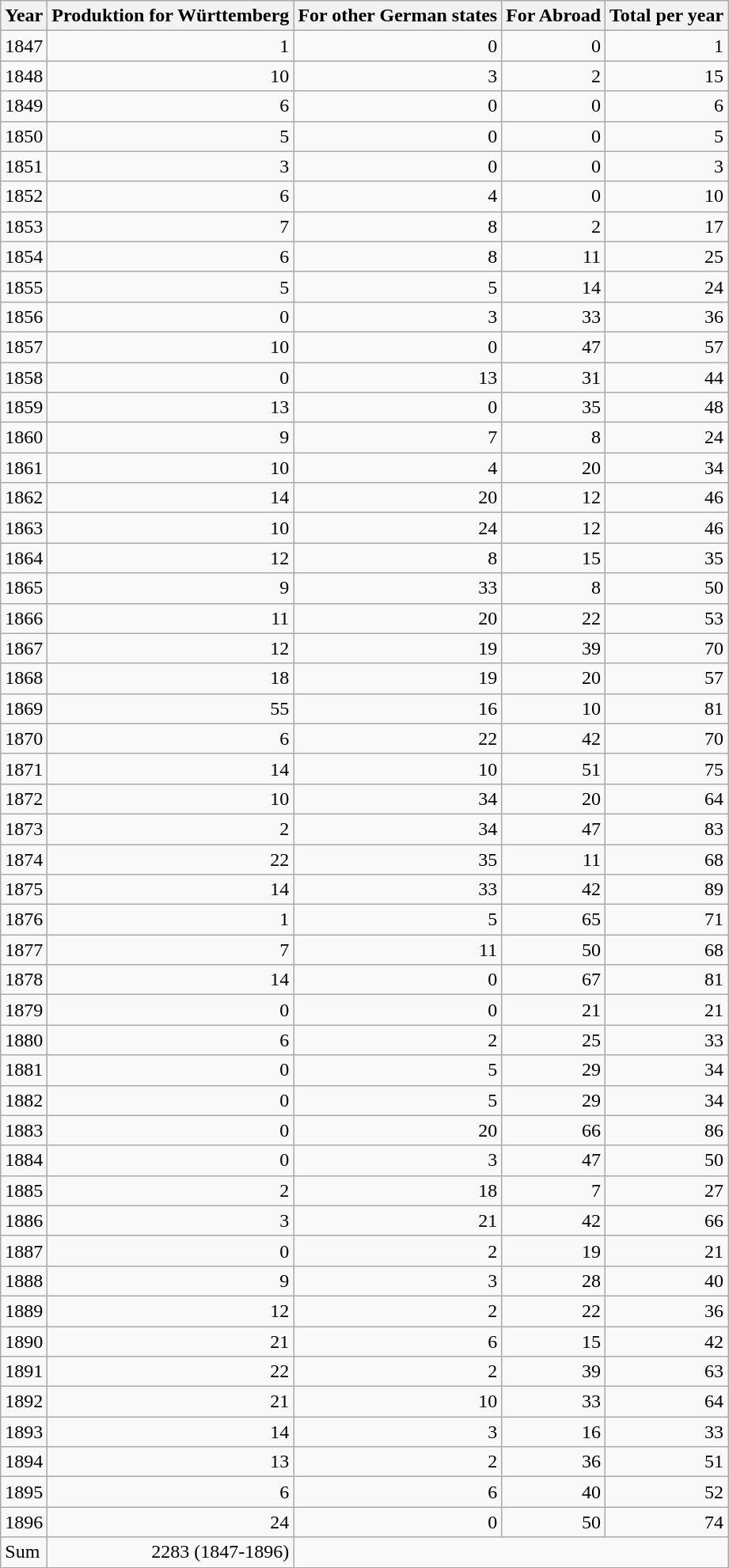<table class="wikitable sortable">
<tr>
<th>Year</th>
<th>Produktion for Württemberg</th>
<th>For other German states</th>
<th>For Abroad</th>
<th>Total per year</th>
</tr>
<tr>
<td>1847</td>
<td align="right">1</td>
<td align="right">0</td>
<td align="right">0</td>
<td align="right">1</td>
</tr>
<tr>
<td>1848</td>
<td align="right">10</td>
<td align="right">3</td>
<td align="right">2</td>
<td align="right">15</td>
</tr>
<tr>
<td>1849</td>
<td align="right">6</td>
<td align="right">0</td>
<td align="right">0</td>
<td align="right">6</td>
</tr>
<tr>
<td>1850</td>
<td align="right">5</td>
<td align="right">0</td>
<td align="right">0</td>
<td align="right">5</td>
</tr>
<tr>
<td>1851</td>
<td align="right">3</td>
<td align="right">0</td>
<td align="right">0</td>
<td align="right">3</td>
</tr>
<tr>
<td>1852</td>
<td align="right">6</td>
<td align="right">4</td>
<td align="right">0</td>
<td align="right">10</td>
</tr>
<tr>
<td>1853</td>
<td align="right">7</td>
<td align="right">8</td>
<td align="right">2</td>
<td align="right">17</td>
</tr>
<tr>
<td>1854</td>
<td align="right">6</td>
<td align="right">8</td>
<td align="right">11</td>
<td align="right">25</td>
</tr>
<tr>
<td>1855</td>
<td align="right">5</td>
<td align="right">5</td>
<td align="right">14</td>
<td align="right">24</td>
</tr>
<tr>
<td>1856</td>
<td align="right">0</td>
<td align="right">3</td>
<td align="right">33</td>
<td align="right">36</td>
</tr>
<tr>
<td>1857</td>
<td align="right">10</td>
<td align="right">0</td>
<td align="right">47</td>
<td align="right">57</td>
</tr>
<tr>
<td>1858</td>
<td align="right">0</td>
<td align="right">13</td>
<td align="right">31</td>
<td align="right">44</td>
</tr>
<tr>
<td>1859</td>
<td align="right">13</td>
<td align="right">0</td>
<td align="right">35</td>
<td align="right">48</td>
</tr>
<tr>
<td>1860</td>
<td align="right">9</td>
<td align="right">7</td>
<td align="right">8</td>
<td align="right">24</td>
</tr>
<tr>
<td>1861</td>
<td align="right">10</td>
<td align="right">4</td>
<td align="right">20</td>
<td align="right">34</td>
</tr>
<tr>
<td>1862</td>
<td align="right">14</td>
<td align="right">20</td>
<td align="right">12</td>
<td align="right">46</td>
</tr>
<tr>
<td>1863</td>
<td align="right">10</td>
<td align="right">24</td>
<td align="right">12</td>
<td align="right">46</td>
</tr>
<tr>
<td>1864</td>
<td align="right">12</td>
<td align="right">8</td>
<td align="right">15</td>
<td align="right">35</td>
</tr>
<tr>
<td>1865</td>
<td align="right">9</td>
<td align="right">33</td>
<td align="right">8</td>
<td align="right">50</td>
</tr>
<tr>
<td>1866</td>
<td align="right">11</td>
<td align="right">20</td>
<td align="right">22</td>
<td align="right">53</td>
</tr>
<tr>
<td>1867</td>
<td align="right">12</td>
<td align="right">19</td>
<td align="right">39</td>
<td align="right">70</td>
</tr>
<tr>
<td>1868</td>
<td align="right">18</td>
<td align="right">19</td>
<td align="right">20</td>
<td align="right">57</td>
</tr>
<tr>
<td>1869</td>
<td align="right">55</td>
<td align="right">16</td>
<td align="right">10</td>
<td align="right">81</td>
</tr>
<tr>
<td>1870</td>
<td align="right">6</td>
<td align="right">22</td>
<td align="right">42</td>
<td align="right">70</td>
</tr>
<tr>
<td>1871</td>
<td align="right">14</td>
<td align="right">10</td>
<td align="right">51</td>
<td align="right">75</td>
</tr>
<tr>
<td>1872</td>
<td align="right">10</td>
<td align="right">34</td>
<td align="right">20</td>
<td align="right">64</td>
</tr>
<tr>
<td>1873</td>
<td align="right">2</td>
<td align="right">34</td>
<td align="right">47</td>
<td align="right">83</td>
</tr>
<tr>
<td>1874</td>
<td align="right">22</td>
<td align="right">35</td>
<td align="right">11</td>
<td align="right">68</td>
</tr>
<tr>
<td>1875</td>
<td align="right">14</td>
<td align="right">33</td>
<td align="right">42</td>
<td align="right">89</td>
</tr>
<tr>
<td>1876</td>
<td align="right">1</td>
<td align="right">5</td>
<td align="right">65</td>
<td align="right">71</td>
</tr>
<tr>
<td>1877</td>
<td align="right">7</td>
<td align="right">11</td>
<td align="right">50</td>
<td align="right">68</td>
</tr>
<tr>
<td>1878</td>
<td align="right">14</td>
<td align="right">0</td>
<td align="right">67</td>
<td align="right">81</td>
</tr>
<tr>
<td>1879</td>
<td align="right">0</td>
<td align="right">0</td>
<td align="right">21</td>
<td align="right">21</td>
</tr>
<tr>
<td>1880</td>
<td align="right">6</td>
<td align="right">2</td>
<td align="right">25</td>
<td align="right">33</td>
</tr>
<tr>
<td>1881</td>
<td align="right">0</td>
<td align="right">5</td>
<td align="right">29</td>
<td align="right">34</td>
</tr>
<tr>
<td>1882</td>
<td align="right">0</td>
<td align="right">5</td>
<td align="right">29</td>
<td align="right">34</td>
</tr>
<tr>
<td>1883</td>
<td align="right">0</td>
<td align="right">20</td>
<td align="right">66</td>
<td align="right">86</td>
</tr>
<tr>
<td>1884</td>
<td align="right">0</td>
<td align="right">3</td>
<td align="right">47</td>
<td align="right">50</td>
</tr>
<tr>
<td>1885</td>
<td align="right">2</td>
<td align="right">18</td>
<td align="right">7</td>
<td align="right">27</td>
</tr>
<tr>
<td>1886</td>
<td align="right">3</td>
<td align="right">21</td>
<td align="right">42</td>
<td align="right">66</td>
</tr>
<tr>
<td>1887</td>
<td align="right">0</td>
<td align="right">2</td>
<td align="right">19</td>
<td align="right">21</td>
</tr>
<tr>
<td>1888</td>
<td align="right">9</td>
<td align="right">3</td>
<td align="right">28</td>
<td align="right">40</td>
</tr>
<tr>
<td>1889</td>
<td align="right">12</td>
<td align="right">2</td>
<td align="right">22</td>
<td align="right">36</td>
</tr>
<tr>
<td>1890</td>
<td align="right">21</td>
<td align="right">6</td>
<td align="right">15</td>
<td align="right">42</td>
</tr>
<tr>
<td>1891</td>
<td align="right">22</td>
<td align="right">2</td>
<td align="right">39</td>
<td align="right">63</td>
</tr>
<tr>
<td>1892</td>
<td align="right">21</td>
<td align="right">10</td>
<td align="right">33</td>
<td align="right">64</td>
</tr>
<tr>
<td>1893</td>
<td align="right">14</td>
<td align="right">3</td>
<td align="right">16</td>
<td align="right">33</td>
</tr>
<tr>
<td>1894</td>
<td align="right">13</td>
<td align="right">2</td>
<td align="right">36</td>
<td align="right">51</td>
</tr>
<tr>
<td>1895</td>
<td align="right">6</td>
<td align="right">6</td>
<td align="right">40</td>
<td align="right">52</td>
</tr>
<tr>
<td>1896</td>
<td align="right">24</td>
<td align="right">0</td>
<td align="right">50</td>
<td align="right">74</td>
</tr>
<tr>
<td>Sum </td>
<td align="right">2283 (1847-1896)</td>
</tr>
</table>
